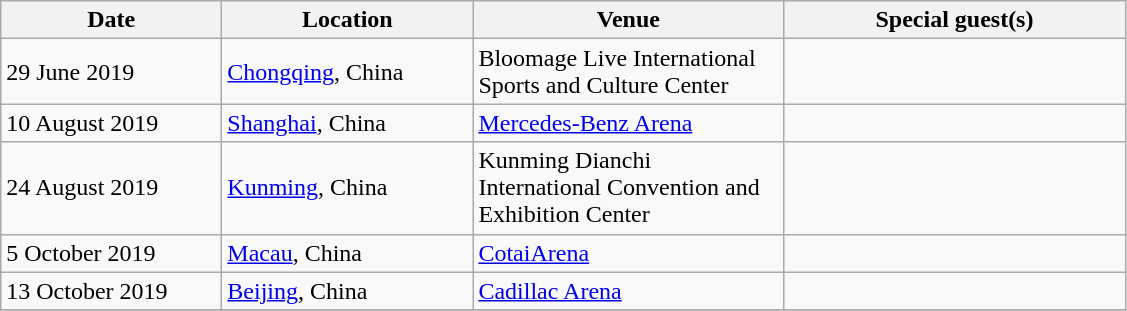<table class="wikitable">
<tr>
<th width="140px">Date</th>
<th width="160px">Location</th>
<th width="200px">Venue</th>
<th width="220px">Special guest(s)</th>
</tr>
<tr>
<td>29 June 2019</td>
<td><a href='#'>Chongqing</a>, China</td>
<td>Bloomage Live International Sports and Culture Center</td>
<td></td>
</tr>
<tr>
<td>10 August 2019</td>
<td><a href='#'>Shanghai</a>, China</td>
<td><a href='#'>Mercedes-Benz Arena</a></td>
<td></td>
</tr>
<tr>
<td>24 August 2019</td>
<td><a href='#'>Kunming</a>, China</td>
<td>Kunming Dianchi International Convention and Exhibition Center</td>
<td></td>
</tr>
<tr>
<td>5 October 2019</td>
<td><a href='#'>Macau</a>, China</td>
<td><a href='#'>CotaiArena</a></td>
<td></td>
</tr>
<tr>
<td>13 October 2019</td>
<td><a href='#'>Beijing</a>, China</td>
<td><a href='#'>Cadillac Arena</a></td>
<td></td>
</tr>
<tr>
</tr>
</table>
